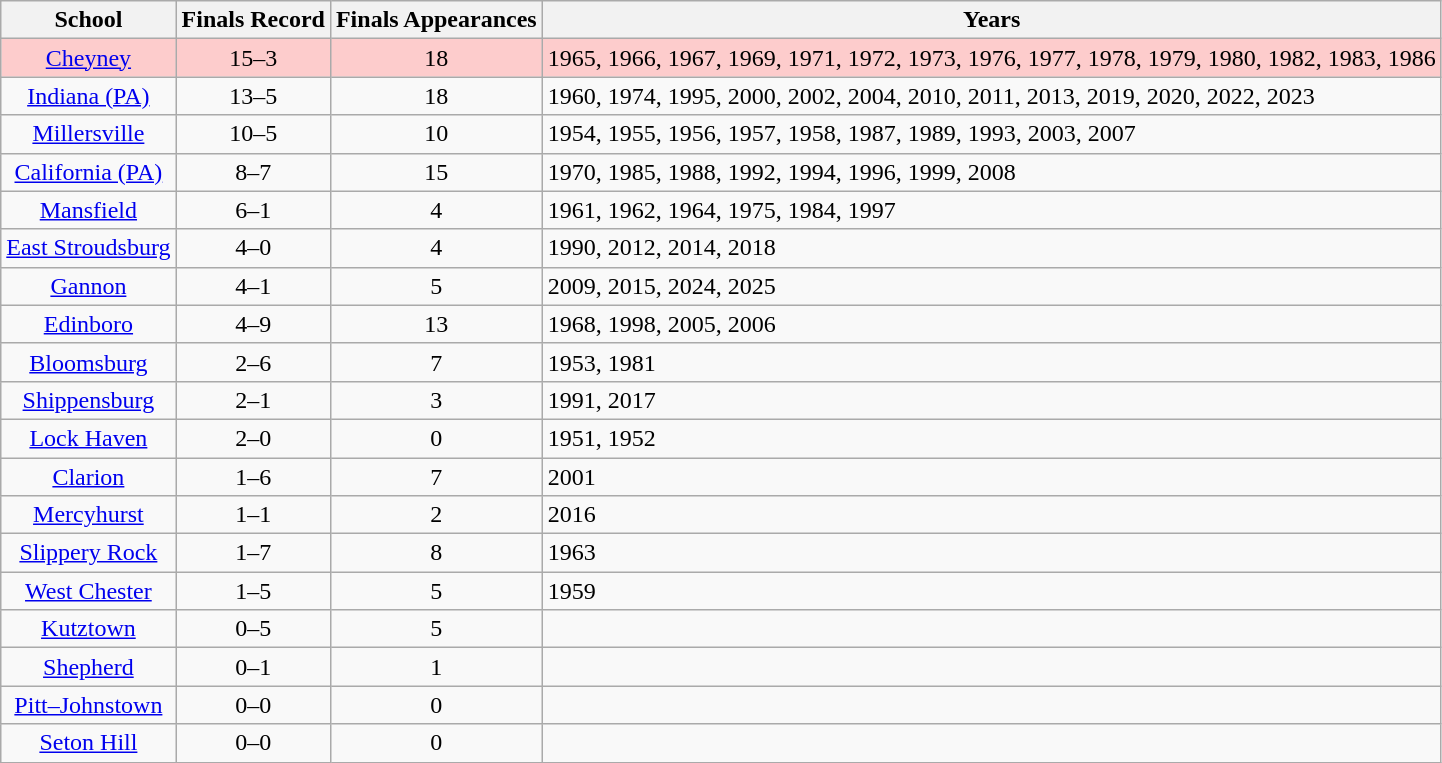<table class="wikitable sortable" style="text-align:center;">
<tr>
<th>School</th>
<th>Finals Record</th>
<th>Finals Appearances</th>
<th class=unsortable>Years</th>
</tr>
<tr bgcolor=#fdcccc>
<td><a href='#'>Cheyney</a></td>
<td>15–3</td>
<td>18</td>
<td align=left>1965, 1966, 1967, 1969, 1971, 1972, 1973, 1976, 1977, 1978, 1979, 1980, 1982, 1983, 1986</td>
</tr>
<tr>
<td><a href='#'>Indiana (PA)</a></td>
<td>13–5</td>
<td>18</td>
<td align=left>1960, 1974, 1995, 2000, 2002, 2004, 2010, 2011, 2013, 2019, 2020, 2022, 2023</td>
</tr>
<tr>
<td><a href='#'>Millersville</a></td>
<td>10–5</td>
<td>10</td>
<td align=left>1954, 1955, 1956, 1957, 1958, 1987, 1989, 1993, 2003, 2007</td>
</tr>
<tr>
<td><a href='#'>California (PA)</a></td>
<td>8–7</td>
<td>15</td>
<td align=left>1970, 1985, 1988, 1992, 1994, 1996, 1999, 2008</td>
</tr>
<tr>
<td><a href='#'>Mansfield</a></td>
<td>6–1</td>
<td>4</td>
<td align=left>1961, 1962, 1964, 1975, 1984, 1997</td>
</tr>
<tr>
<td><a href='#'>East Stroudsburg</a></td>
<td>4–0</td>
<td>4</td>
<td align=left>1990, 2012, 2014, 2018</td>
</tr>
<tr>
<td><a href='#'>Gannon</a></td>
<td>4–1</td>
<td>5</td>
<td align=left>2009, 2015, 2024, 2025</td>
</tr>
<tr>
<td><a href='#'>Edinboro</a></td>
<td>4–9</td>
<td>13</td>
<td align=left>1968, 1998, 2005, 2006</td>
</tr>
<tr>
<td><a href='#'>Bloomsburg</a></td>
<td>2–6</td>
<td>7</td>
<td align=left>1953, 1981</td>
</tr>
<tr>
<td><a href='#'>Shippensburg</a></td>
<td>2–1</td>
<td>3</td>
<td align=left>1991, 2017</td>
</tr>
<tr>
<td><a href='#'>Lock Haven</a></td>
<td>2–0</td>
<td>0</td>
<td align=left>1951, 1952</td>
</tr>
<tr>
<td><a href='#'>Clarion</a></td>
<td>1–6</td>
<td>7</td>
<td align=left>2001</td>
</tr>
<tr>
<td><a href='#'>Mercyhurst</a></td>
<td>1–1</td>
<td>2</td>
<td align=left>2016</td>
</tr>
<tr>
<td><a href='#'>Slippery Rock</a></td>
<td>1–7</td>
<td>8</td>
<td align=left>1963</td>
</tr>
<tr>
<td><a href='#'>West Chester</a></td>
<td>1–5</td>
<td>5</td>
<td align=left>1959</td>
</tr>
<tr>
<td><a href='#'>Kutztown</a></td>
<td>0–5</td>
<td>5</td>
<td align=left></td>
</tr>
<tr>
<td><a href='#'>Shepherd</a></td>
<td>0–1</td>
<td>1</td>
<td align=left></td>
</tr>
<tr>
<td><a href='#'>Pitt–Johnstown</a></td>
<td>0–0</td>
<td>0</td>
<td align=left></td>
</tr>
<tr>
<td><a href='#'>Seton Hill</a></td>
<td>0–0</td>
<td>0</td>
<td align=left></td>
</tr>
</table>
